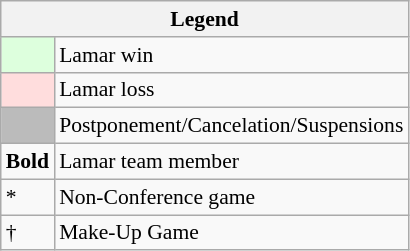<table class="wikitable" style="font-size:90%">
<tr>
<th colspan="2">Legend</th>
</tr>
<tr>
<td bgcolor="#ddffdd"> </td>
<td>Lamar win</td>
</tr>
<tr>
<td bgcolor="#ffdddd"> </td>
<td>Lamar loss</td>
</tr>
<tr>
<td bgcolor="#bbbbbb"> </td>
<td>Postponement/Cancelation/Suspensions</td>
</tr>
<tr>
<td><strong>Bold</strong></td>
<td>Lamar team member</td>
</tr>
<tr>
<td>*</td>
<td>Non-Conference game</td>
</tr>
<tr>
<td>†</td>
<td>Make-Up Game</td>
</tr>
</table>
